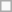<table class="wikitable">
<tr>
<td valign=top></td>
</tr>
</table>
